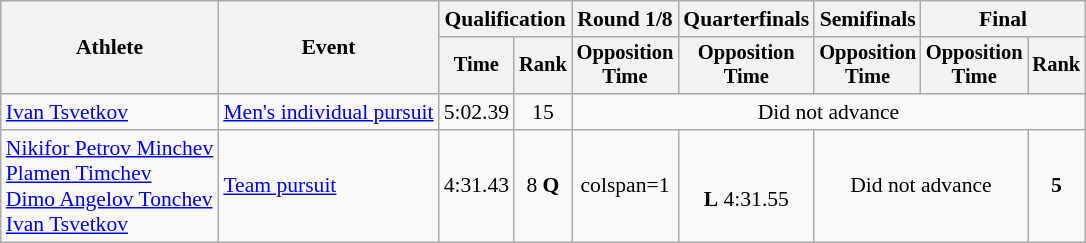<table class="wikitable" style="font-size:90%">
<tr>
<th rowspan="2">Athlete</th>
<th rowspan="2">Event</th>
<th colspan=2>Qualification</th>
<th>Round 1/8</th>
<th>Quarterfinals</th>
<th>Semifinals</th>
<th colspan=2>Final</th>
</tr>
<tr style="font-size:95%">
<th>Time</th>
<th>Rank</th>
<th>Opposition<br>Time</th>
<th>Opposition<br>Time</th>
<th>Opposition<br>Time</th>
<th>Opposition<br>Time</th>
<th>Rank</th>
</tr>
<tr align=center>
<td align=left><a href='#'>Ivan Tsvetkov</a></td>
<td align=left><a href='#'>Men's individual pursuit</a></td>
<td>5:02.39</td>
<td>15</td>
<td colspan=5>Did not advance</td>
</tr>
<tr align=center>
<td align=left><a href='#'>Nikifor Petrov Minchev</a><br><a href='#'>Plamen Timchev</a><br><a href='#'>Dimo Angelov Tonchev</a><br><a href='#'>Ivan Tsvetkov</a></td>
<td align=left><a href='#'>Team pursuit</a></td>
<td>4:31.43</td>
<td>8 <strong>Q</strong></td>
<td>colspan=1 </td>
<td><br><strong>L</strong> 4:31.55</td>
<td colspan=2>Did not advance</td>
<td><strong>5</strong></td>
</tr>
</table>
